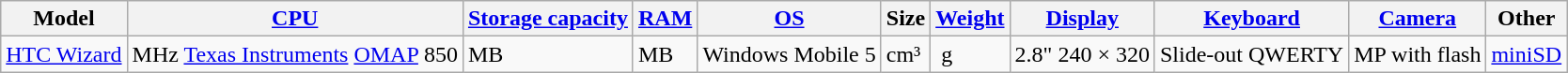<table class="wikitable sortable collapsible">
<tr>
<th>Model</th>
<th><a href='#'>CPU</a></th>
<th><a href='#'>Storage capacity</a></th>
<th><a href='#'>RAM</a></th>
<th><a href='#'>OS</a></th>
<th>Size</th>
<th><a href='#'>Weight</a></th>
<th><a href='#'>Display</a></th>
<th><a href='#'>Keyboard</a></th>
<th><a href='#'>Camera</a></th>
<th>Other</th>
</tr>
<tr>
<td><a href='#'>HTC Wizard</a><br></td>
<td> MHz <a href='#'>Texas Instruments</a> <a href='#'>OMAP</a> 850</td>
<td> MB</td>
<td> MB</td>
<td>Windows Mobile 5</td>
<td> cm³</td>
<td> g</td>
<td>2.8" 240 × 320</td>
<td>Slide-out QWERTY</td>
<td> MP with flash</td>
<td><a href='#'>miniSD</a></td>
</tr>
</table>
